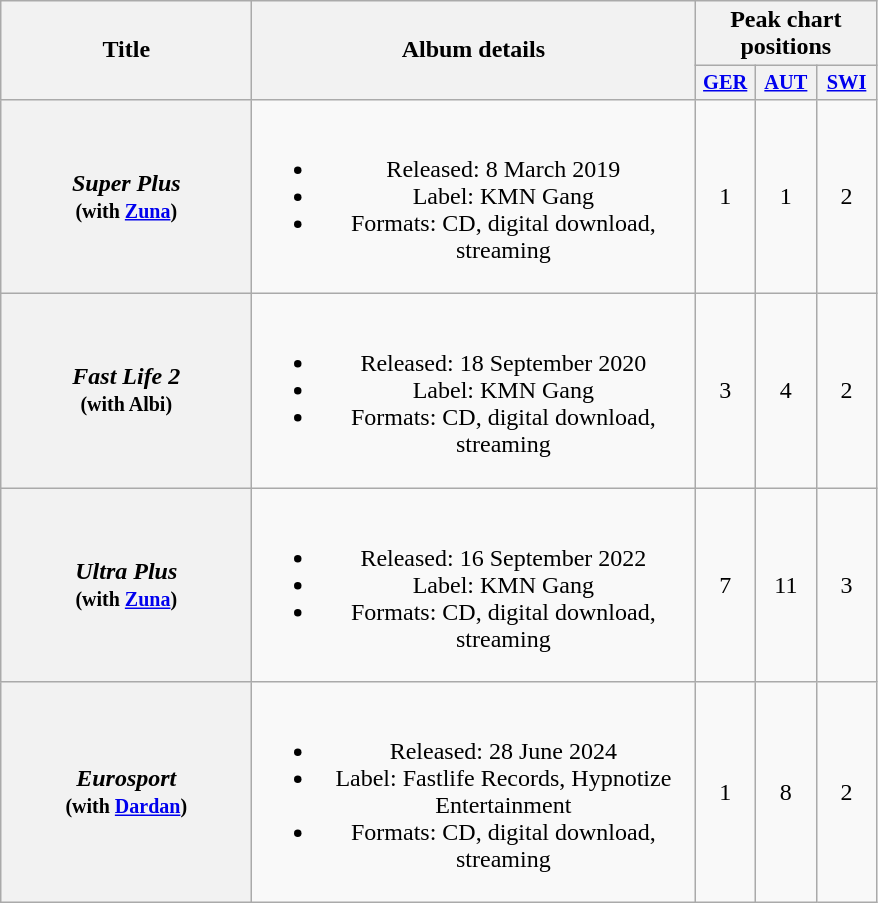<table class="wikitable plainrowheaders" style="text-align:center;">
<tr>
<th scope="col" rowspan="2" style="width:10em;">Title</th>
<th scope="col" rowspan="2" style="width:18em;">Album details</th>
<th scope="col" colspan="3">Peak chart positions</th>
</tr>
<tr>
<th style="width:2.5em; font-size:85%"><a href='#'>GER</a><br></th>
<th style="width:2.5em; font-size:85%"><a href='#'>AUT</a><br></th>
<th style="width:2.5em; font-size:85%"><a href='#'>SWI</a><br></th>
</tr>
<tr>
<th scope="row"><em>Super Plus</em><br><small>(with <a href='#'>Zuna</a>)</small></th>
<td><br><ul><li>Released: 8 March 2019</li><li>Label: KMN Gang</li><li>Formats: CD, digital download, streaming</li></ul></td>
<td>1</td>
<td>1</td>
<td>2</td>
</tr>
<tr>
<th scope="row"><em>Fast Life 2</em><br><small>(with Albi)</small></th>
<td><br><ul><li>Released: 18 September 2020</li><li>Label: KMN Gang</li><li>Formats: CD, digital download, streaming</li></ul></td>
<td>3</td>
<td>4</td>
<td>2</td>
</tr>
<tr>
<th scope="row"><em>Ultra Plus</em><br><small>(with <a href='#'>Zuna</a>)</small></th>
<td><br><ul><li>Released: 16 September 2022</li><li>Label: KMN Gang</li><li>Formats: CD, digital download, streaming</li></ul></td>
<td>7</td>
<td>11</td>
<td>3</td>
</tr>
<tr>
<th scope="row"><em>Eurosport</em><br><small>(with <a href='#'>Dardan</a>)</small></th>
<td><br><ul><li>Released: 28 June 2024</li><li>Label: Fastlife Records, Hypnotize Entertainment</li><li>Formats: CD, digital download, streaming</li></ul></td>
<td>1</td>
<td>8</td>
<td>2</td>
</tr>
</table>
